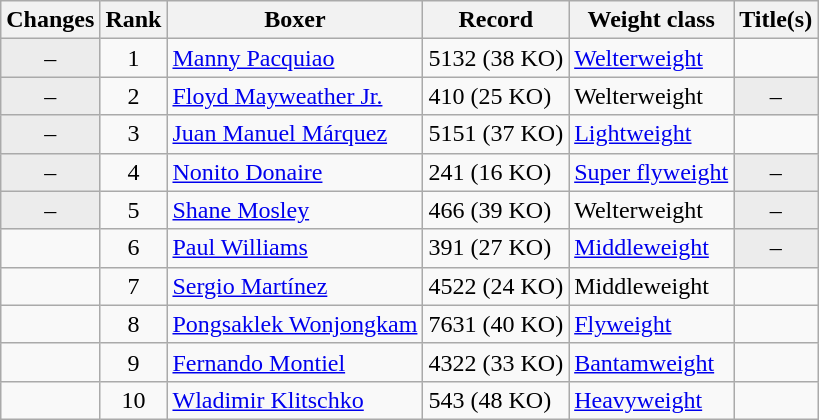<table class="wikitable ">
<tr>
<th>Changes</th>
<th>Rank</th>
<th>Boxer</th>
<th>Record</th>
<th>Weight class</th>
<th>Title(s)</th>
</tr>
<tr>
<td align=center bgcolor=#ECECEC>–</td>
<td align=center>1</td>
<td><a href='#'>Manny Pacquiao</a></td>
<td>5132 (38 KO)</td>
<td><a href='#'>Welterweight</a></td>
<td></td>
</tr>
<tr>
<td align=center bgcolor=#ECECEC>–</td>
<td align=center>2</td>
<td><a href='#'>Floyd Mayweather Jr.</a></td>
<td>410 (25 KO)</td>
<td>Welterweight</td>
<td align=center bgcolor=#ECECEC data-sort-value="Z">–</td>
</tr>
<tr>
<td align=center bgcolor=#ECECEC>–</td>
<td align=center>3</td>
<td><a href='#'>Juan Manuel Márquez</a></td>
<td>5151 (37 KO)</td>
<td><a href='#'>Lightweight</a></td>
<td></td>
</tr>
<tr>
<td align=center bgcolor=#ECECEC>–</td>
<td align=center>4</td>
<td><a href='#'>Nonito Donaire</a></td>
<td>241 (16 KO)</td>
<td><a href='#'>Super flyweight</a></td>
<td align=center bgcolor=#ECECEC data-sort-value="Z">–</td>
</tr>
<tr>
<td align=center bgcolor=#ECECEC>–</td>
<td align=center>5</td>
<td><a href='#'>Shane Mosley</a></td>
<td>466 (39 KO)</td>
<td>Welterweight</td>
<td align=center bgcolor=#ECECEC data-sort-value="Z">–</td>
</tr>
<tr>
<td align=center></td>
<td align=center>6</td>
<td><a href='#'>Paul Williams</a></td>
<td>391 (27 KO)</td>
<td><a href='#'>Middleweight</a></td>
<td align=center bgcolor=#ECECEC data-sort-value="Z">–</td>
</tr>
<tr>
<td align=center></td>
<td align=center>7</td>
<td><a href='#'>Sergio Martínez</a></td>
<td>4522 (24 KO)</td>
<td>Middleweight</td>
<td></td>
</tr>
<tr>
<td align=center></td>
<td align=center>8</td>
<td><a href='#'>Pongsaklek Wonjongkam</a></td>
<td>7631 (40 KO)</td>
<td><a href='#'>Flyweight</a></td>
<td></td>
</tr>
<tr>
<td align=center></td>
<td align=center>9</td>
<td><a href='#'>Fernando Montiel</a></td>
<td>4322 (33 KO)</td>
<td><a href='#'>Bantamweight</a></td>
<td></td>
</tr>
<tr>
<td align=center></td>
<td align=center>10</td>
<td><a href='#'>Wladimir Klitschko</a></td>
<td>543 (48 KO)</td>
<td><a href='#'>Heavyweight</a></td>
<td></td>
</tr>
</table>
